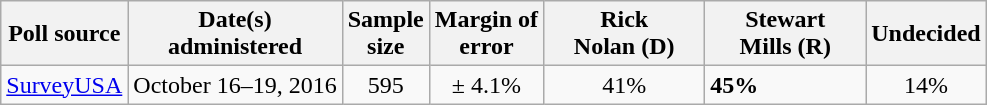<table class="wikitable">
<tr>
<th>Poll source</th>
<th>Date(s)<br>administered</th>
<th>Sample<br>size</th>
<th>Margin of<br>error</th>
<th style="width:100px;">Rick<br>Nolan (D)</th>
<th style="width:100px;">Stewart<br>Mills (R)</th>
<th>Undecided</th>
</tr>
<tr>
<td><a href='#'>SurveyUSA</a></td>
<td align=center>October 16–19, 2016</td>
<td align=center>595</td>
<td align=center>± 4.1%</td>
<td align=center>41%</td>
<td><strong>45%</strong></td>
<td align=center>14%</td>
</tr>
</table>
